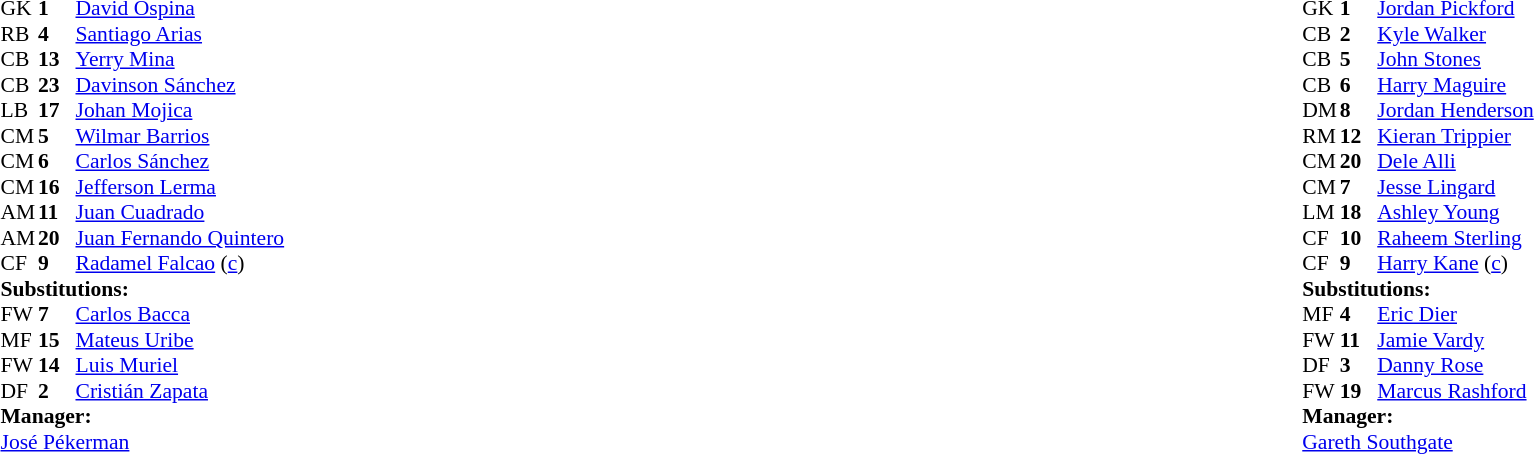<table width="100%">
<tr>
<td valign="top" width="40%"><br><table style="font-size:90%" cellspacing="0" cellpadding="0">
<tr>
<th width=25></th>
<th width=25></th>
</tr>
<tr>
<td>GK</td>
<td><strong>1</strong></td>
<td><a href='#'>David Ospina</a></td>
</tr>
<tr>
<td>RB</td>
<td><strong>4</strong></td>
<td><a href='#'>Santiago Arias</a></td>
<td></td>
<td></td>
</tr>
<tr>
<td>CB</td>
<td><strong>13</strong></td>
<td><a href='#'>Yerry Mina</a></td>
</tr>
<tr>
<td>CB</td>
<td><strong>23</strong></td>
<td><a href='#'>Davinson Sánchez</a></td>
</tr>
<tr>
<td>LB</td>
<td><strong>17</strong></td>
<td><a href='#'>Johan Mojica</a></td>
</tr>
<tr>
<td>CM</td>
<td><strong>5</strong></td>
<td><a href='#'>Wilmar Barrios</a></td>
<td></td>
</tr>
<tr>
<td>CM</td>
<td><strong>6</strong></td>
<td><a href='#'>Carlos Sánchez</a></td>
<td></td>
<td></td>
</tr>
<tr>
<td>CM</td>
<td><strong>16</strong></td>
<td><a href='#'>Jefferson Lerma</a></td>
<td></td>
<td></td>
</tr>
<tr>
<td>AM</td>
<td><strong>11</strong></td>
<td><a href='#'>Juan Cuadrado</a></td>
<td></td>
</tr>
<tr>
<td>AM</td>
<td><strong>20</strong></td>
<td><a href='#'>Juan Fernando Quintero</a></td>
<td></td>
<td></td>
</tr>
<tr>
<td>CF</td>
<td><strong>9</strong></td>
<td><a href='#'>Radamel Falcao</a> (<a href='#'>c</a>)</td>
<td></td>
</tr>
<tr>
<td colspan=3><strong>Substitutions:</strong></td>
</tr>
<tr>
<td>FW</td>
<td><strong>7</strong></td>
<td><a href='#'>Carlos Bacca</a></td>
<td></td>
<td></td>
</tr>
<tr>
<td>MF</td>
<td><strong>15</strong></td>
<td><a href='#'>Mateus Uribe</a></td>
<td></td>
<td></td>
</tr>
<tr>
<td>FW</td>
<td><strong>14</strong></td>
<td><a href='#'>Luis Muriel</a></td>
<td></td>
<td></td>
</tr>
<tr>
<td>DF</td>
<td><strong>2</strong></td>
<td><a href='#'>Cristián Zapata</a></td>
<td></td>
<td></td>
</tr>
<tr>
<td colspan=3><strong>Manager:</strong></td>
</tr>
<tr>
<td colspan=3> <a href='#'>José Pékerman</a></td>
</tr>
</table>
</td>
<td valign="top"></td>
<td valign="top" width="50%"><br><table style="font-size:90%; margin:auto" cellspacing="0" cellpadding="0">
<tr>
<th width=25></th>
<th width=25></th>
</tr>
<tr>
<td>GK</td>
<td><strong>1</strong></td>
<td><a href='#'>Jordan Pickford</a></td>
</tr>
<tr>
<td>CB</td>
<td><strong>2</strong></td>
<td><a href='#'>Kyle Walker</a></td>
<td></td>
<td></td>
</tr>
<tr>
<td>CB</td>
<td><strong>5</strong></td>
<td><a href='#'>John Stones</a></td>
</tr>
<tr>
<td>CB</td>
<td><strong>6</strong></td>
<td><a href='#'>Harry Maguire</a></td>
</tr>
<tr>
<td>DM</td>
<td><strong>8</strong></td>
<td><a href='#'>Jordan Henderson</a></td>
<td></td>
</tr>
<tr>
<td>RM</td>
<td><strong>12</strong></td>
<td><a href='#'>Kieran Trippier</a></td>
</tr>
<tr>
<td>CM</td>
<td><strong>20</strong></td>
<td><a href='#'>Dele Alli</a></td>
<td></td>
<td></td>
</tr>
<tr>
<td>CM</td>
<td><strong>7</strong></td>
<td><a href='#'>Jesse Lingard</a></td>
<td></td>
</tr>
<tr>
<td>LM</td>
<td><strong>18</strong></td>
<td><a href='#'>Ashley Young</a></td>
<td></td>
<td></td>
</tr>
<tr>
<td>CF</td>
<td><strong>10</strong></td>
<td><a href='#'>Raheem Sterling</a></td>
<td></td>
<td></td>
</tr>
<tr>
<td>CF</td>
<td><strong>9</strong></td>
<td><a href='#'>Harry Kane</a> (<a href='#'>c</a>)</td>
</tr>
<tr>
<td colspan=3><strong>Substitutions:</strong></td>
</tr>
<tr>
<td>MF</td>
<td><strong>4</strong></td>
<td><a href='#'>Eric Dier</a></td>
<td></td>
<td></td>
</tr>
<tr>
<td>FW</td>
<td><strong>11</strong></td>
<td><a href='#'>Jamie Vardy</a></td>
<td></td>
<td></td>
</tr>
<tr>
<td>DF</td>
<td><strong>3</strong></td>
<td><a href='#'>Danny Rose</a></td>
<td></td>
<td></td>
</tr>
<tr>
<td>FW</td>
<td><strong>19</strong></td>
<td><a href='#'>Marcus Rashford</a></td>
<td></td>
<td></td>
</tr>
<tr>
<td colspan=3><strong>Manager:</strong></td>
</tr>
<tr>
<td colspan=3><a href='#'>Gareth Southgate</a></td>
</tr>
</table>
</td>
</tr>
</table>
